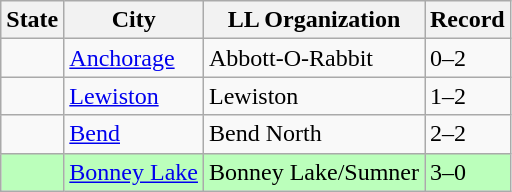<table class="wikitable">
<tr>
<th>State</th>
<th>City</th>
<th>LL Organization</th>
<th>Record</th>
</tr>
<tr>
<td><strong></strong></td>
<td><a href='#'>Anchorage</a></td>
<td>Abbott-O-Rabbit</td>
<td>0–2</td>
</tr>
<tr>
<td><strong></strong></td>
<td><a href='#'>Lewiston</a></td>
<td>Lewiston</td>
<td>1–2</td>
</tr>
<tr>
<td><strong></strong></td>
<td><a href='#'>Bend</a></td>
<td>Bend North</td>
<td>2–2</td>
</tr>
<tr bgcolor="bbffbb">
<td><strong></strong></td>
<td><a href='#'>Bonney Lake</a></td>
<td>Bonney Lake/Sumner</td>
<td>3–0</td>
</tr>
</table>
